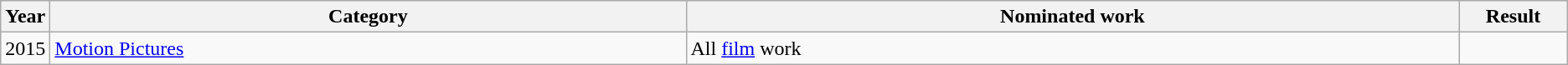<table class=wikitable>
<tr>
<th scope="col" style="width:1em;">Year</th>
<th scope="col" style="width:32em;">Category</th>
<th scope="col" style="width:39em;">Nominated work</th>
<th scope="col" style="width:5em;">Result</th>
</tr>
<tr>
<td>2015</td>
<td><a href='#'>Motion Pictures</a></td>
<td>All <a href='#'>film</a> work</td>
<td></td>
</tr>
</table>
